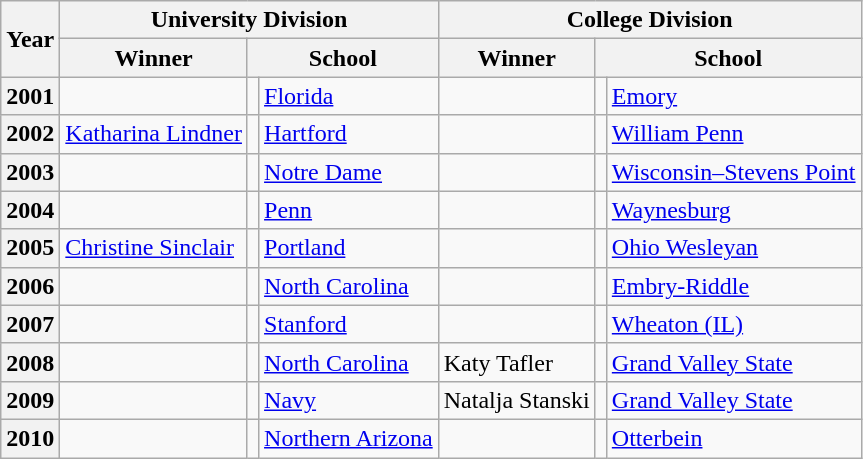<table class="wikitable sortable">
<tr>
<th scope="col" rowspan=2>Year</th>
<th scope="colgroup" colspan=3>University Division</th>
<th scope="colgroup" colspan=3>College Division</th>
</tr>
<tr>
<th scope="col">Winner</th>
<th scope="colgroup" colspan=2>School</th>
<th scope="col">Winner</th>
<th scope="colgroup" colspan=2>School</th>
</tr>
<tr>
<th scope="row">2001</th>
<td></td>
<td style=></td>
<td><a href='#'>Florida</a></td>
<td></td>
<td style=></td>
<td><a href='#'>Emory</a></td>
</tr>
<tr>
<th scope="row">2002</th>
<td data-sort-value="Lindner, Katharina"> <a href='#'>Katharina Lindner</a></td>
<td style=></td>
<td><a href='#'>Hartford</a></td>
<td></td>
<td style=></td>
<td><a href='#'>William Penn</a></td>
</tr>
<tr>
<th scope="row">2003</th>
<td></td>
<td style=></td>
<td><a href='#'>Notre Dame</a></td>
<td></td>
<td style=></td>
<td><a href='#'>Wisconsin–Stevens Point</a></td>
</tr>
<tr>
<th scope="row">2004</th>
<td></td>
<td style=></td>
<td><a href='#'>Penn</a></td>
<td></td>
<td style=></td>
<td><a href='#'>Waynesburg</a></td>
</tr>
<tr>
<th scope="row">2005</th>
<td data-sort-value="Sinclair, Christine"> <a href='#'>Christine Sinclair</a></td>
<td style=></td>
<td><a href='#'>Portland</a></td>
<td></td>
<td style=></td>
<td><a href='#'>Ohio Wesleyan</a></td>
</tr>
<tr>
<th scope="row">2006</th>
<td></td>
<td style=></td>
<td><a href='#'>North Carolina</a></td>
<td></td>
<td style=></td>
<td><a href='#'>Embry-Riddle</a></td>
</tr>
<tr>
<th scope="row">2007</th>
<td></td>
<td style=></td>
<td><a href='#'>Stanford</a></td>
<td></td>
<td style=></td>
<td><a href='#'>Wheaton (IL)</a></td>
</tr>
<tr>
<th scope="row">2008</th>
<td></td>
<td style=></td>
<td><a href='#'>North Carolina</a></td>
<td data-sort-value="Tafler, Katy"> Katy Tafler</td>
<td style=></td>
<td><a href='#'>Grand Valley State</a></td>
</tr>
<tr>
<th scope="row">2009</th>
<td></td>
<td style=></td>
<td><a href='#'>Navy</a></td>
<td data-sort-value="Stanski, Natalja"> Natalja Stanski</td>
<td style=></td>
<td><a href='#'>Grand Valley State</a></td>
</tr>
<tr>
<th scope="row">2010</th>
<td></td>
<td style=></td>
<td><a href='#'>Northern Arizona</a></td>
<td></td>
<td style=></td>
<td><a href='#'>Otterbein</a></td>
</tr>
</table>
